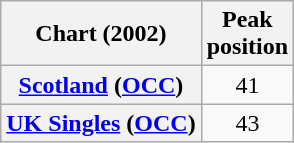<table class="wikitable sortable plainrowheaders" style="text-align:center">
<tr>
<th scope="col">Chart (2002)</th>
<th scope="col">Peak<br>position</th>
</tr>
<tr>
<th scope="row"><a href='#'>Scotland</a> (<a href='#'>OCC</a>)</th>
<td>41</td>
</tr>
<tr>
<th scope="row"><a href='#'>UK Singles</a> (<a href='#'>OCC</a>)</th>
<td>43</td>
</tr>
</table>
